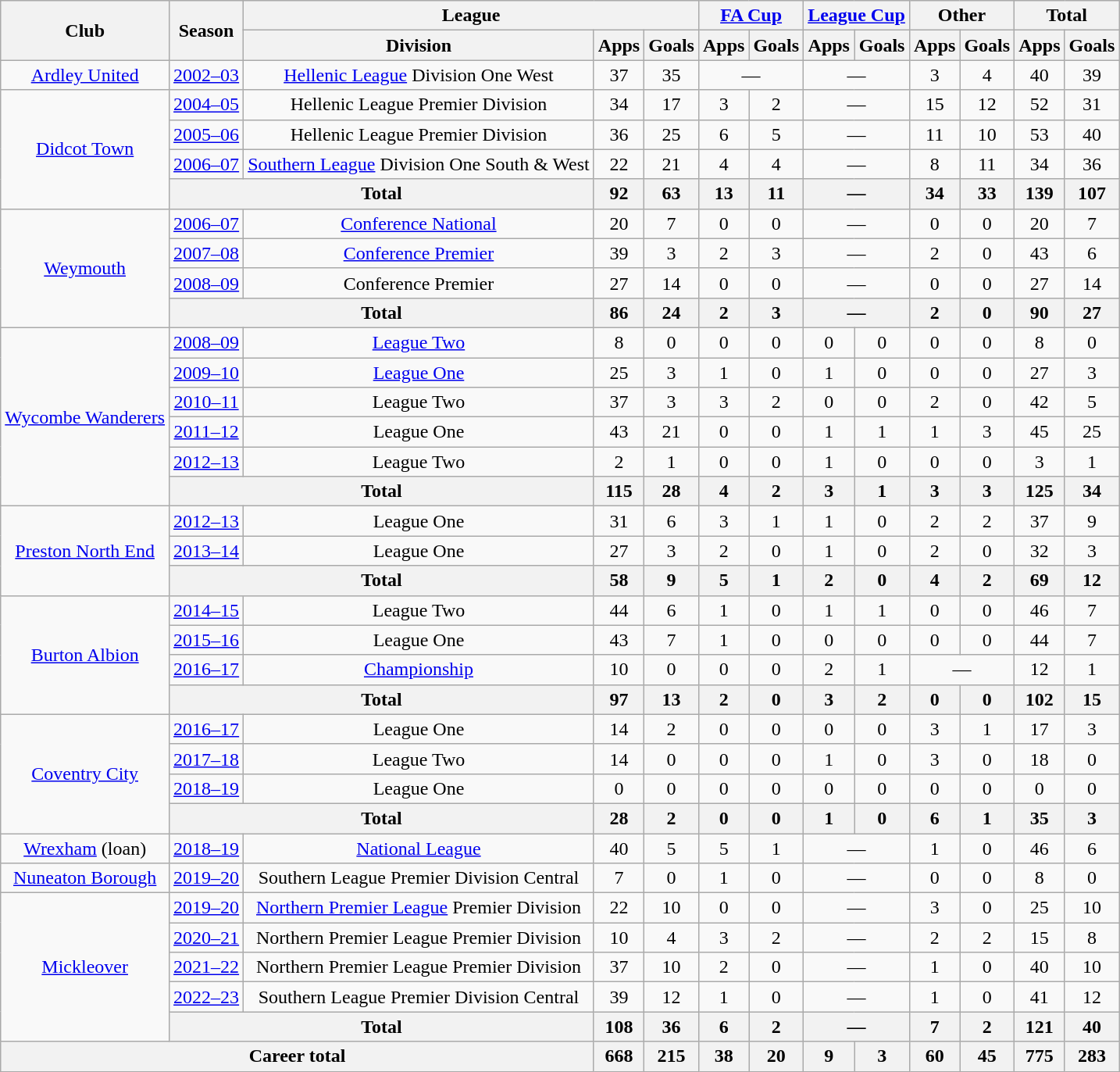<table class="wikitable" style="text-align: center">
<tr>
<th rowspan="2">Club</th>
<th rowspan="2">Season</th>
<th colspan="3">League</th>
<th colspan="2"><a href='#'>FA Cup</a></th>
<th colspan="2"><a href='#'>League Cup</a></th>
<th colspan="2">Other</th>
<th colspan="2">Total</th>
</tr>
<tr>
<th>Division</th>
<th>Apps</th>
<th>Goals</th>
<th>Apps</th>
<th>Goals</th>
<th>Apps</th>
<th>Goals</th>
<th>Apps</th>
<th>Goals</th>
<th>Apps</th>
<th>Goals</th>
</tr>
<tr>
<td><a href='#'>Ardley United</a></td>
<td><a href='#'>2002–03</a></td>
<td><a href='#'>Hellenic League</a> Division One West</td>
<td>37</td>
<td>35</td>
<td colspan="2">—</td>
<td colspan="2">—</td>
<td>3</td>
<td>4</td>
<td>40</td>
<td>39</td>
</tr>
<tr>
<td rowspan="4"><a href='#'>Didcot Town</a></td>
<td><a href='#'>2004–05</a></td>
<td>Hellenic League Premier Division</td>
<td>34</td>
<td>17</td>
<td>3</td>
<td>2</td>
<td colspan="2">—</td>
<td>15</td>
<td>12</td>
<td>52</td>
<td>31</td>
</tr>
<tr>
<td><a href='#'>2005–06</a></td>
<td>Hellenic League Premier Division</td>
<td>36</td>
<td>25</td>
<td>6</td>
<td>5</td>
<td colspan="2">—</td>
<td>11</td>
<td>10</td>
<td>53</td>
<td>40</td>
</tr>
<tr>
<td><a href='#'>2006–07</a></td>
<td><a href='#'>Southern League</a> Division One South & West</td>
<td>22</td>
<td>21</td>
<td>4</td>
<td>4</td>
<td colspan="2">—</td>
<td>8</td>
<td>11</td>
<td>34</td>
<td>36</td>
</tr>
<tr>
<th colspan="2">Total</th>
<th>92</th>
<th>63</th>
<th>13</th>
<th>11</th>
<th colspan="2">—</th>
<th>34</th>
<th>33</th>
<th>139</th>
<th>107</th>
</tr>
<tr>
<td rowspan="4"><a href='#'>Weymouth</a></td>
<td><a href='#'>2006–07</a></td>
<td><a href='#'>Conference National</a></td>
<td>20</td>
<td>7</td>
<td>0</td>
<td>0</td>
<td colspan="2">—</td>
<td>0</td>
<td>0</td>
<td>20</td>
<td>7</td>
</tr>
<tr>
<td><a href='#'>2007–08</a></td>
<td><a href='#'>Conference Premier</a></td>
<td>39</td>
<td>3</td>
<td>2</td>
<td>3</td>
<td colspan="2">—</td>
<td>2</td>
<td>0</td>
<td>43</td>
<td>6</td>
</tr>
<tr>
<td><a href='#'>2008–09</a></td>
<td>Conference Premier</td>
<td>27</td>
<td>14</td>
<td>0</td>
<td>0</td>
<td colspan="2">—</td>
<td>0</td>
<td>0</td>
<td>27</td>
<td>14</td>
</tr>
<tr>
<th colspan="2">Total</th>
<th>86</th>
<th>24</th>
<th>2</th>
<th>3</th>
<th colspan="2">—</th>
<th>2</th>
<th>0</th>
<th>90</th>
<th>27</th>
</tr>
<tr>
<td rowspan="6"><a href='#'>Wycombe Wanderers</a></td>
<td><a href='#'>2008–09</a></td>
<td><a href='#'>League Two</a></td>
<td>8</td>
<td>0</td>
<td>0</td>
<td>0</td>
<td>0</td>
<td>0</td>
<td>0</td>
<td>0</td>
<td>8</td>
<td>0</td>
</tr>
<tr>
<td><a href='#'>2009–10</a></td>
<td><a href='#'>League One</a></td>
<td>25</td>
<td>3</td>
<td>1</td>
<td>0</td>
<td>1</td>
<td>0</td>
<td>0</td>
<td>0</td>
<td>27</td>
<td>3</td>
</tr>
<tr>
<td><a href='#'>2010–11</a></td>
<td>League Two</td>
<td>37</td>
<td>3</td>
<td>3</td>
<td>2</td>
<td>0</td>
<td>0</td>
<td>2</td>
<td>0</td>
<td>42</td>
<td>5</td>
</tr>
<tr>
<td><a href='#'>2011–12</a></td>
<td>League One</td>
<td>43</td>
<td>21</td>
<td>0</td>
<td>0</td>
<td>1</td>
<td>1</td>
<td>1</td>
<td>3</td>
<td>45</td>
<td>25</td>
</tr>
<tr>
<td><a href='#'>2012–13</a></td>
<td>League Two</td>
<td>2</td>
<td>1</td>
<td>0</td>
<td>0</td>
<td>1</td>
<td>0</td>
<td>0</td>
<td>0</td>
<td>3</td>
<td>1</td>
</tr>
<tr>
<th colspan="2">Total</th>
<th>115</th>
<th>28</th>
<th>4</th>
<th>2</th>
<th>3</th>
<th>1</th>
<th>3</th>
<th>3</th>
<th>125</th>
<th>34</th>
</tr>
<tr>
<td rowspan="3"><a href='#'>Preston North End</a></td>
<td><a href='#'>2012–13</a></td>
<td>League One</td>
<td>31</td>
<td>6</td>
<td>3</td>
<td>1</td>
<td>1</td>
<td>0</td>
<td>2</td>
<td>2</td>
<td>37</td>
<td>9</td>
</tr>
<tr>
<td><a href='#'>2013–14</a></td>
<td>League One</td>
<td>27</td>
<td>3</td>
<td>2</td>
<td>0</td>
<td>1</td>
<td>0</td>
<td>2</td>
<td>0</td>
<td>32</td>
<td>3</td>
</tr>
<tr>
<th colspan="2">Total</th>
<th>58</th>
<th>9</th>
<th>5</th>
<th>1</th>
<th>2</th>
<th>0</th>
<th>4</th>
<th>2</th>
<th>69</th>
<th>12</th>
</tr>
<tr>
<td rowspan="4"><a href='#'>Burton Albion</a></td>
<td><a href='#'>2014–15</a></td>
<td>League Two</td>
<td>44</td>
<td>6</td>
<td>1</td>
<td>0</td>
<td>1</td>
<td>1</td>
<td>0</td>
<td>0</td>
<td>46</td>
<td>7</td>
</tr>
<tr>
<td><a href='#'>2015–16</a></td>
<td>League One</td>
<td>43</td>
<td>7</td>
<td>1</td>
<td>0</td>
<td>0</td>
<td>0</td>
<td>0</td>
<td>0</td>
<td>44</td>
<td>7</td>
</tr>
<tr>
<td><a href='#'>2016–17</a></td>
<td><a href='#'>Championship</a></td>
<td>10</td>
<td>0</td>
<td>0</td>
<td>0</td>
<td>2</td>
<td>1</td>
<td colspan="2">—</td>
<td>12</td>
<td>1</td>
</tr>
<tr>
<th colspan="2">Total</th>
<th>97</th>
<th>13</th>
<th>2</th>
<th>0</th>
<th>3</th>
<th>2</th>
<th>0</th>
<th>0</th>
<th>102</th>
<th>15</th>
</tr>
<tr>
<td rowspan="4"><a href='#'>Coventry City</a></td>
<td><a href='#'>2016–17</a></td>
<td>League One</td>
<td>14</td>
<td>2</td>
<td>0</td>
<td>0</td>
<td>0</td>
<td>0</td>
<td>3</td>
<td>1</td>
<td>17</td>
<td>3</td>
</tr>
<tr>
<td><a href='#'>2017–18</a></td>
<td>League Two</td>
<td>14</td>
<td>0</td>
<td>0</td>
<td>0</td>
<td>1</td>
<td>0</td>
<td>3</td>
<td>0</td>
<td>18</td>
<td>0</td>
</tr>
<tr>
<td><a href='#'>2018–19</a></td>
<td>League One</td>
<td>0</td>
<td>0</td>
<td>0</td>
<td>0</td>
<td>0</td>
<td>0</td>
<td>0</td>
<td>0</td>
<td>0</td>
<td>0</td>
</tr>
<tr>
<th colspan="2">Total</th>
<th>28</th>
<th>2</th>
<th>0</th>
<th>0</th>
<th>1</th>
<th>0</th>
<th>6</th>
<th>1</th>
<th>35</th>
<th>3</th>
</tr>
<tr>
<td rowspan="1"><a href='#'>Wrexham</a> (loan)</td>
<td><a href='#'>2018–19</a></td>
<td><a href='#'>National League</a></td>
<td>40</td>
<td>5</td>
<td>5</td>
<td>1</td>
<td colspan="2">—</td>
<td>1</td>
<td>0</td>
<td>46</td>
<td>6</td>
</tr>
<tr>
<td><a href='#'>Nuneaton Borough</a></td>
<td><a href='#'>2019–20</a></td>
<td>Southern League Premier Division Central</td>
<td>7</td>
<td>0</td>
<td>1</td>
<td>0</td>
<td colspan="2">—</td>
<td>0</td>
<td>0</td>
<td>8</td>
<td>0</td>
</tr>
<tr>
<td rowspan="5"><a href='#'>Mickleover</a></td>
<td><a href='#'>2019–20</a></td>
<td><a href='#'>Northern Premier League</a> Premier Division</td>
<td>22</td>
<td>10</td>
<td>0</td>
<td>0</td>
<td colspan="2">—</td>
<td>3</td>
<td>0</td>
<td>25</td>
<td>10</td>
</tr>
<tr>
<td><a href='#'>2020–21</a></td>
<td>Northern Premier League Premier Division</td>
<td>10</td>
<td>4</td>
<td>3</td>
<td>2</td>
<td colspan="2">—</td>
<td>2</td>
<td>2</td>
<td>15</td>
<td>8</td>
</tr>
<tr>
<td><a href='#'>2021–22</a></td>
<td>Northern Premier League Premier Division</td>
<td>37</td>
<td>10</td>
<td>2</td>
<td>0</td>
<td colspan="2">—</td>
<td>1</td>
<td>0</td>
<td>40</td>
<td>10</td>
</tr>
<tr>
<td><a href='#'>2022–23</a></td>
<td>Southern League Premier Division Central</td>
<td>39</td>
<td>12</td>
<td>1</td>
<td>0</td>
<td colspan="2">—</td>
<td>1</td>
<td>0</td>
<td>41</td>
<td>12</td>
</tr>
<tr>
<th colspan="2">Total</th>
<th>108</th>
<th>36</th>
<th>6</th>
<th>2</th>
<th colspan="2">—</th>
<th>7</th>
<th>2</th>
<th>121</th>
<th>40</th>
</tr>
<tr>
<th colspan="3">Career total</th>
<th>668</th>
<th>215</th>
<th>38</th>
<th>20</th>
<th>9</th>
<th>3</th>
<th>60</th>
<th>45</th>
<th>775</th>
<th>283</th>
</tr>
</table>
